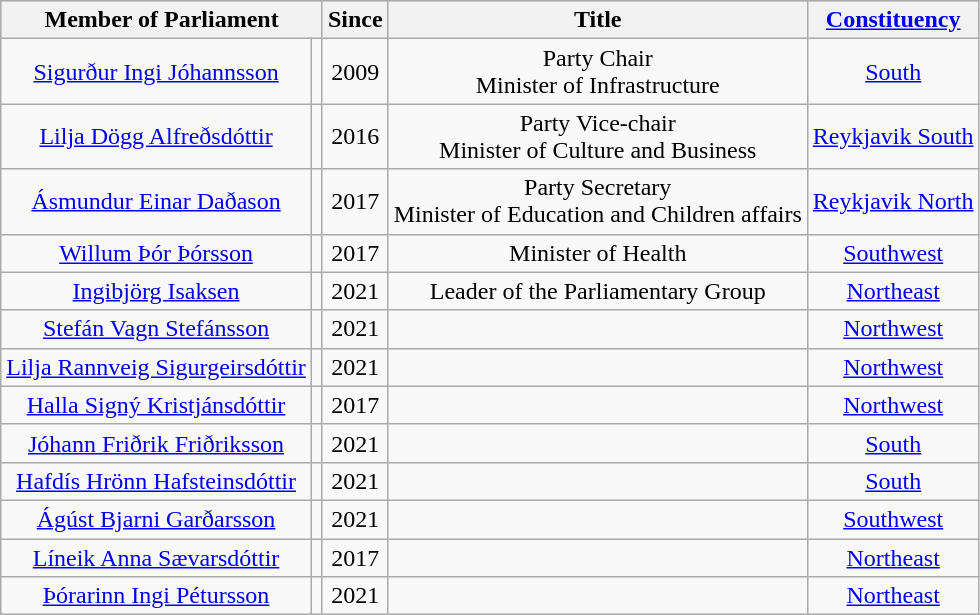<table class="wikitable" style="text-align:center">
<tr style="background:#cccccc">
<th colspan=2>Member of Parliament</th>
<th>Since</th>
<th>Title</th>
<th><a href='#'>Constituency</a></th>
</tr>
<tr>
<td><a href='#'>Sigurður Ingi Jóhannsson</a></td>
<td></td>
<td>2009</td>
<td>Party Chair<br>Minister of Infrastructure</td>
<td><a href='#'>South</a></td>
</tr>
<tr>
<td><a href='#'>Lilja Dögg Alfreðsdóttir</a></td>
<td></td>
<td>2016</td>
<td>Party Vice-chair<br>Minister of Culture and Business</td>
<td><a href='#'>Reykjavik South</a></td>
</tr>
<tr>
<td><a href='#'>Ásmundur Einar Daðason</a></td>
<td></td>
<td>2017</td>
<td>Party Secretary<br>Minister of Education and Children affairs</td>
<td><a href='#'>Reykjavik North</a></td>
</tr>
<tr>
<td><a href='#'>Willum Þór Þórsson</a></td>
<td></td>
<td>2017</td>
<td>Minister of Health</td>
<td><a href='#'>Southwest</a></td>
</tr>
<tr>
<td><a href='#'>Ingibjörg Isaksen</a></td>
<td></td>
<td>2021</td>
<td>Leader of the Parliamentary Group</td>
<td><a href='#'>Northeast</a></td>
</tr>
<tr>
<td><a href='#'>Stefán Vagn Stefánsson</a></td>
<td></td>
<td>2021</td>
<td></td>
<td><a href='#'>Northwest</a></td>
</tr>
<tr>
<td><a href='#'>Lilja Rannveig Sigurgeirsdóttir</a></td>
<td></td>
<td>2021</td>
<td></td>
<td><a href='#'>Northwest</a></td>
</tr>
<tr>
<td><a href='#'>Halla Signý Kristjánsdóttir</a></td>
<td></td>
<td>2017</td>
<td></td>
<td><a href='#'>Northwest</a></td>
</tr>
<tr>
<td><a href='#'>Jóhann Friðrik Friðriksson</a></td>
<td></td>
<td>2021</td>
<td></td>
<td><a href='#'>South</a></td>
</tr>
<tr>
<td><a href='#'>Hafdís Hrönn Hafsteinsdóttir</a></td>
<td></td>
<td>2021</td>
<td></td>
<td><a href='#'>South</a></td>
</tr>
<tr>
<td><a href='#'>Ágúst Bjarni Garðarsson</a></td>
<td></td>
<td>2021</td>
<td></td>
<td><a href='#'>Southwest</a></td>
</tr>
<tr>
<td><a href='#'>Líneik Anna Sævarsdóttir</a></td>
<td></td>
<td>2017</td>
<td></td>
<td><a href='#'>Northeast</a></td>
</tr>
<tr>
<td><a href='#'>Þórarinn Ingi Pétursson</a></td>
<td></td>
<td>2021</td>
<td></td>
<td><a href='#'>Northeast</a></td>
</tr>
</table>
